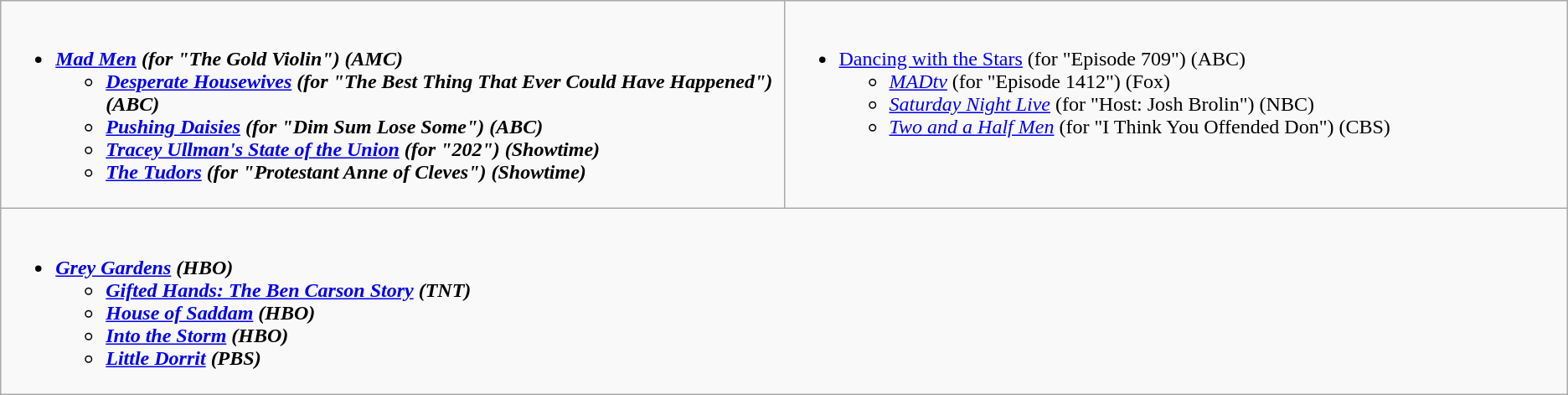<table class="wikitable">
<tr>
<td style="vertical-align:top;" width="50%"><br><ul><li><strong><em><a href='#'>Mad Men</a><em> (for "The Gold Violin") (AMC)<strong><ul><li></em><a href='#'>Desperate Housewives</a><em> (for "The Best Thing That Ever Could Have Happened") (ABC)</li><li></em><a href='#'>Pushing Daisies</a><em> (for "Dim Sum Lose Some") (ABC)</li><li></em><a href='#'>Tracey Ullman's State of the Union</a><em> (for "202") (Showtime)</li><li></em><a href='#'>The Tudors</a><em> (for "Protestant Anne of Cleves") (Showtime)</li></ul></li></ul></td>
<td style="vertical-align:top;" width="50%"><br><ul><li></em></strong><a href='#'>Dancing with the Stars</a></em> (for "Episode 709") (ABC)</strong><ul><li><em><a href='#'>MADtv</a></em> (for "Episode 1412") (Fox)</li><li><em><a href='#'>Saturday Night Live</a></em> (for "Host: Josh Brolin") (NBC)</li><li><em><a href='#'>Two and a Half Men</a></em> (for "I Think You Offended Don") (CBS)</li></ul></li></ul></td>
</tr>
<tr>
<td style="vertical-align:top;" width="50%" colspan="2"><br><ul><li><strong><em><a href='#'>Grey Gardens</a><em> (HBO)<strong><ul><li></em><a href='#'>Gifted Hands: The Ben Carson Story</a><em> (TNT)</li><li></em><a href='#'>House of Saddam</a><em> (HBO)</li><li></em><a href='#'>Into the Storm</a><em> (HBO)</li><li></em><a href='#'>Little Dorrit</a><em> (PBS)</li></ul></li></ul></td>
</tr>
</table>
